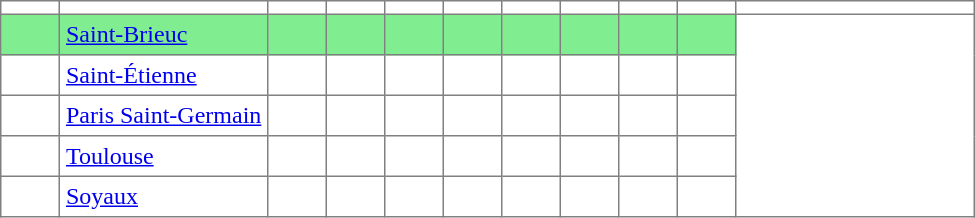<table class="toccolours" border="1" cellpadding="4" cellspacing="0" style="border-collapse: collapse; margin:0;">
<tr>
<th width=30></th>
<th></th>
<th width=30></th>
<th width=30></th>
<th width=30></th>
<th width=30></th>
<th width=30></th>
<th width=30></th>
<th width=30></th>
<th width=30></th>
<th width=150></th>
</tr>
<tr style="background: #80EE90;">
<td></td>
<td><a href='#'>Saint-Brieuc</a></td>
<td></td>
<td></td>
<td></td>
<td></td>
<td></td>
<td></td>
<td></td>
<td></td>
</tr>
<tr>
<td></td>
<td><a href='#'>Saint-Étienne</a></td>
<td></td>
<td></td>
<td></td>
<td></td>
<td></td>
<td></td>
<td></td>
<td></td>
</tr>
<tr>
<td></td>
<td><a href='#'>Paris Saint-Germain</a></td>
<td></td>
<td></td>
<td></td>
<td></td>
<td></td>
<td></td>
<td></td>
<td></td>
</tr>
<tr>
<td></td>
<td><a href='#'>Toulouse</a></td>
<td></td>
<td></td>
<td></td>
<td></td>
<td></td>
<td></td>
<td></td>
<td></td>
</tr>
<tr>
<td></td>
<td><a href='#'>Soyaux</a></td>
<td></td>
<td></td>
<td></td>
<td></td>
<td></td>
<td></td>
<td></td>
<td></td>
</tr>
</table>
